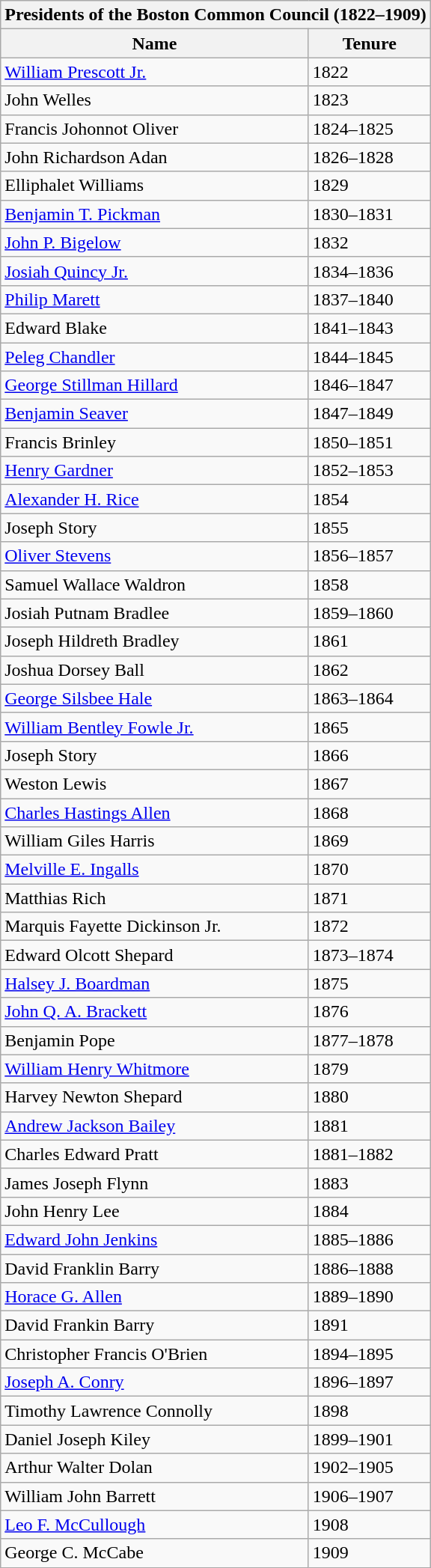<table class="wikitable mw-collapsible">
<tr>
<th colspan=2>Presidents of the Boston Common Council (1822–1909)</th>
</tr>
<tr>
<th>Name</th>
<th>Tenure</th>
</tr>
<tr>
<td><a href='#'>William Prescott Jr.</a></td>
<td>1822</td>
</tr>
<tr>
<td>John Welles</td>
<td>1823</td>
</tr>
<tr>
<td>Francis Johonnot Oliver</td>
<td>1824–1825</td>
</tr>
<tr>
<td>John Richardson Adan</td>
<td>1826–1828</td>
</tr>
<tr>
<td>Elliphalet Williams</td>
<td>1829</td>
</tr>
<tr>
<td><a href='#'>Benjamin T. Pickman</a></td>
<td>1830–1831</td>
</tr>
<tr>
<td><a href='#'>John P. Bigelow</a></td>
<td>1832</td>
</tr>
<tr>
<td><a href='#'>Josiah Quincy Jr.</a></td>
<td>1834–1836</td>
</tr>
<tr>
<td><a href='#'>Philip Marett</a></td>
<td>1837–1840</td>
</tr>
<tr>
<td>Edward Blake</td>
<td>1841–1843</td>
</tr>
<tr>
<td><a href='#'>Peleg Chandler</a></td>
<td>1844–1845</td>
</tr>
<tr>
<td><a href='#'>George Stillman Hillard</a></td>
<td>1846–1847</td>
</tr>
<tr>
<td><a href='#'>Benjamin Seaver</a></td>
<td>1847–1849</td>
</tr>
<tr>
<td>Francis Brinley</td>
<td>1850–1851</td>
</tr>
<tr>
<td><a href='#'>Henry Gardner</a></td>
<td>1852–1853</td>
</tr>
<tr>
<td><a href='#'>Alexander H. Rice</a></td>
<td>1854</td>
</tr>
<tr>
<td>Joseph Story</td>
<td>1855</td>
</tr>
<tr>
<td><a href='#'>Oliver Stevens</a></td>
<td>1856–1857</td>
</tr>
<tr>
<td>Samuel Wallace Waldron</td>
<td>1858</td>
</tr>
<tr>
<td>Josiah Putnam Bradlee</td>
<td>1859–1860</td>
</tr>
<tr>
<td>Joseph Hildreth Bradley</td>
<td>1861</td>
</tr>
<tr>
<td>Joshua Dorsey Ball</td>
<td>1862</td>
</tr>
<tr>
<td><a href='#'>George Silsbee Hale</a></td>
<td>1863–1864</td>
</tr>
<tr>
<td><a href='#'>William Bentley Fowle Jr.</a></td>
<td>1865</td>
</tr>
<tr>
<td>Joseph Story</td>
<td>1866</td>
</tr>
<tr>
<td>Weston Lewis</td>
<td>1867</td>
</tr>
<tr>
<td><a href='#'>Charles Hastings Allen</a></td>
<td>1868</td>
</tr>
<tr>
<td>William Giles Harris</td>
<td>1869</td>
</tr>
<tr>
<td><a href='#'>Melville E. Ingalls</a></td>
<td>1870</td>
</tr>
<tr>
<td>Matthias Rich</td>
<td>1871</td>
</tr>
<tr>
<td>Marquis Fayette Dickinson Jr.</td>
<td>1872</td>
</tr>
<tr>
<td>Edward Olcott Shepard</td>
<td>1873–1874</td>
</tr>
<tr>
<td><a href='#'>Halsey J. Boardman</a></td>
<td>1875</td>
</tr>
<tr>
<td><a href='#'>John Q. A. Brackett</a></td>
<td>1876</td>
</tr>
<tr>
<td>Benjamin Pope</td>
<td>1877–1878</td>
</tr>
<tr>
<td><a href='#'>William Henry Whitmore</a></td>
<td>1879</td>
</tr>
<tr>
<td>Harvey Newton Shepard</td>
<td>1880</td>
</tr>
<tr>
<td><a href='#'>Andrew Jackson Bailey</a></td>
<td>1881</td>
</tr>
<tr>
<td>Charles Edward Pratt</td>
<td>1881–1882</td>
</tr>
<tr>
<td>James Joseph Flynn</td>
<td>1883</td>
</tr>
<tr>
<td>John Henry Lee</td>
<td>1884</td>
</tr>
<tr>
<td><a href='#'>Edward John Jenkins</a></td>
<td>1885–1886</td>
</tr>
<tr>
<td>David Franklin Barry</td>
<td>1886–1888</td>
</tr>
<tr>
<td><a href='#'>Horace G. Allen</a></td>
<td>1889–1890</td>
</tr>
<tr>
<td>David Frankin Barry</td>
<td>1891</td>
</tr>
<tr>
<td>Christopher Francis O'Brien</td>
<td>1894–1895</td>
</tr>
<tr>
<td><a href='#'>Joseph A. Conry</a></td>
<td>1896–1897</td>
</tr>
<tr>
<td>Timothy Lawrence Connolly</td>
<td>1898</td>
</tr>
<tr>
<td>Daniel Joseph Kiley</td>
<td>1899–1901</td>
</tr>
<tr>
<td>Arthur Walter Dolan</td>
<td>1902–1905</td>
</tr>
<tr>
<td>William John Barrett</td>
<td>1906–1907</td>
</tr>
<tr>
<td><a href='#'>Leo F. McCullough</a></td>
<td>1908</td>
</tr>
<tr>
<td>George C. McCabe</td>
<td>1909</td>
</tr>
</table>
